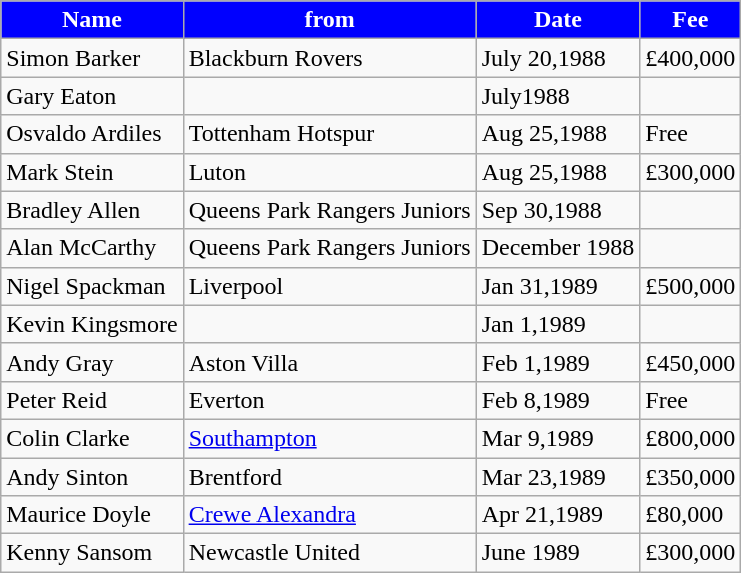<table class="wikitable">
<tr>
<th style="background:#0000FF; color:#FFFFFF; text-align:center;"><strong>Name</strong></th>
<th style="background:#0000FF; color:#FFFFFF; text-align:center;">from</th>
<th style="background:#0000FF; color:#FFFFFF; text-align:center;">Date</th>
<th style="background:#0000FF; color:#FFFFFF; text-align:center;">Fee</th>
</tr>
<tr>
<td>Simon Barker</td>
<td>Blackburn Rovers</td>
<td>July 20,1988</td>
<td>£400,000</td>
</tr>
<tr>
<td>Gary Eaton</td>
<td></td>
<td>July1988</td>
<td></td>
</tr>
<tr>
<td>Osvaldo Ardiles</td>
<td>Tottenham Hotspur</td>
<td>Aug 25,1988</td>
<td>Free</td>
</tr>
<tr>
<td>Mark Stein</td>
<td>Luton</td>
<td>Aug 25,1988</td>
<td>£300,000</td>
</tr>
<tr>
<td>Bradley Allen</td>
<td>Queens Park Rangers Juniors</td>
<td>Sep 30,1988</td>
<td></td>
</tr>
<tr>
<td>Alan McCarthy</td>
<td>Queens Park Rangers Juniors</td>
<td>December 1988</td>
<td></td>
</tr>
<tr>
<td>Nigel Spackman</td>
<td>Liverpool</td>
<td>Jan 31,1989</td>
<td>£500,000</td>
</tr>
<tr>
<td>Kevin Kingsmore</td>
<td></td>
<td>Jan 1,1989</td>
<td></td>
</tr>
<tr>
<td>Andy Gray</td>
<td>Aston Villa</td>
<td>Feb 1,1989</td>
<td>£450,000</td>
</tr>
<tr>
<td>Peter Reid</td>
<td>Everton</td>
<td>Feb 8,1989</td>
<td>Free</td>
</tr>
<tr>
<td>Colin Clarke</td>
<td><a href='#'>Southampton</a></td>
<td>Mar 9,1989</td>
<td>£800,000</td>
</tr>
<tr>
<td>Andy Sinton</td>
<td>Brentford</td>
<td>Mar 23,1989</td>
<td>£350,000</td>
</tr>
<tr>
<td>Maurice Doyle</td>
<td><a href='#'>Crewe Alexandra</a></td>
<td>Apr 21,1989</td>
<td>£80,000</td>
</tr>
<tr>
<td>Kenny Sansom</td>
<td>Newcastle United</td>
<td>June 1989</td>
<td>£300,000</td>
</tr>
</table>
